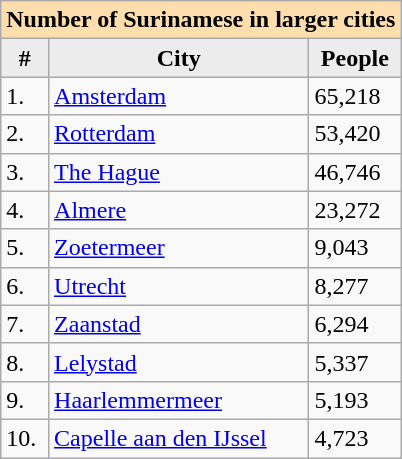<table class="wikitable">
<tr>
<td colspan="10"  style="text-align:center; background:#ffdead;"><strong>Number of Surinamese in larger cities</strong></td>
</tr>
<tr style="background:#ddd;">
<th style="background:#ececec;">#</th>
<th style="background:#ececec;">City</th>
<th style="background:#ececec;">People</th>
</tr>
<tr style="text-align:left;">
<td>1.</td>
<td><a href='#'>Amsterdam</a></td>
<td>65,218</td>
</tr>
<tr style="text-align:left;">
<td>2.</td>
<td><a href='#'>Rotterdam</a></td>
<td>53,420</td>
</tr>
<tr style="text-align:left;">
<td>3.</td>
<td><a href='#'>The Hague</a></td>
<td>46,746</td>
</tr>
<tr style="text-align:left;">
<td>4.</td>
<td><a href='#'>Almere</a></td>
<td>23,272</td>
</tr>
<tr style="text-align:left;">
<td>5.</td>
<td><a href='#'>Zoetermeer</a></td>
<td>9,043</td>
</tr>
<tr style="text-align:left;">
<td>6.</td>
<td><a href='#'>Utrecht</a></td>
<td>8,277</td>
</tr>
<tr style="text-align:left;">
<td>7.</td>
<td><a href='#'>Zaanstad</a></td>
<td>6,294</td>
</tr>
<tr style="text-align:left;">
<td>8.</td>
<td><a href='#'>Lelystad</a></td>
<td>5,337</td>
</tr>
<tr style="text-align:left;">
<td>9.</td>
<td><a href='#'>Haarlemmermeer</a></td>
<td>5,193</td>
</tr>
<tr style="text-align:left;">
<td>10.</td>
<td><a href='#'>Capelle aan den IJssel</a></td>
<td>4,723</td>
</tr>
</table>
